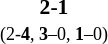<table style="width:100%;" cellspacing="1">
<tr>
<th width=25%></th>
<th width=10%></th>
<th width=25%></th>
</tr>
<tr style=font-size:90%>
<td align=right><strong></strong></td>
<td align=center><strong> 2-1 </strong><br><small>(2-<strong>4</strong>, <strong>3</strong>–0, <strong>1</strong>–0)</small></td>
<td></td>
</tr>
</table>
